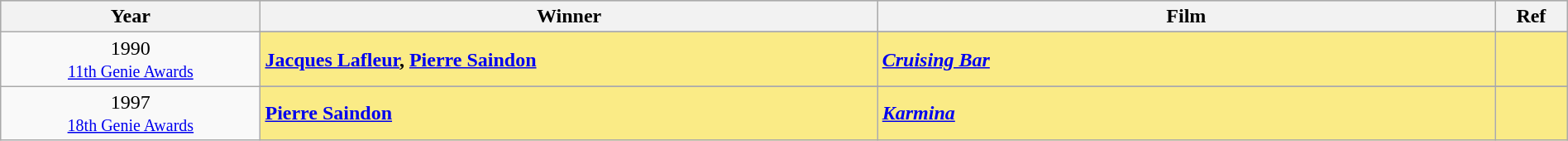<table class="wikitable" style="width:100%;">
<tr style="background:#bebebe;">
<th style="width:8%;">Year</th>
<th style="width:19%;">Winner</th>
<th style="width:19%;">Film</th>
<th style="width:2%;">Ref</th>
</tr>
<tr>
<td rowspan="2" align="center">1990 <br> <small><a href='#'>11th Genie Awards</a></small></td>
</tr>
<tr style="background:#FAEB86;">
<td><strong><a href='#'>Jacques Lafleur</a>, <a href='#'>Pierre Saindon</a></strong></td>
<td><strong><em><a href='#'>Cruising Bar</a></em></strong></td>
<td></td>
</tr>
<tr>
<td rowspan="2" align="center">1997 <br> <small><a href='#'>18th Genie Awards</a></small></td>
</tr>
<tr style="background:#FAEB86;">
<td><strong><a href='#'>Pierre Saindon</a></strong></td>
<td><strong><em><a href='#'>Karmina</a></em></strong></td>
<td></td>
</tr>
</table>
